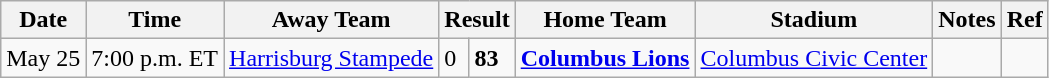<table class="wikitable">
<tr>
<th>Date</th>
<th>Time</th>
<th>Away Team</th>
<th colspan="2">Result</th>
<th>Home Team</th>
<th>Stadium</th>
<th>Notes</th>
<th>Ref</th>
</tr>
<tr>
<td>May 25</td>
<td>7:00 p.m. ET</td>
<td><a href='#'>Harrisburg Stampede</a></td>
<td>0</td>
<td><strong>83</strong></td>
<td><strong><a href='#'>Columbus Lions</a></strong></td>
<td><a href='#'>Columbus Civic Center</a></td>
<td></td>
<td></td>
</tr>
</table>
